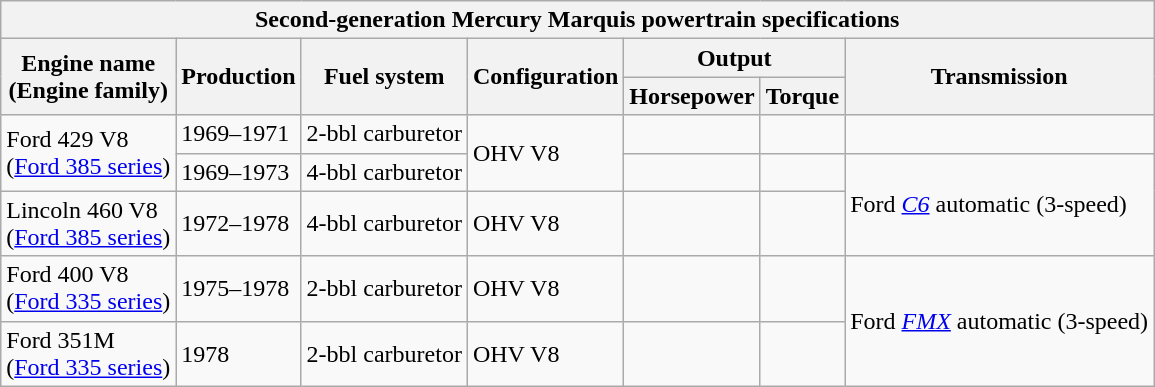<table class="wikitable">
<tr>
<th colspan="7">Second-generation Mercury Marquis powertrain specifications</th>
</tr>
<tr>
<th rowspan="2">Engine name<br>(Engine family)</th>
<th rowspan="2">Production</th>
<th rowspan="2">Fuel system</th>
<th rowspan="2">Configuration</th>
<th colspan="2">Output</th>
<th rowspan="2">Transmission</th>
</tr>
<tr>
<th>Horsepower</th>
<th>Torque</th>
</tr>
<tr>
<td rowspan="2">Ford 429 V8<br>(<a href='#'>Ford 385 series</a>)</td>
<td>1969–1971</td>
<td>2-bbl carburetor</td>
<td rowspan="2"> OHV V8</td>
<td></td>
<td></td>
</tr>
<tr>
<td>1969–1973</td>
<td>4-bbl carburetor</td>
<td></td>
<td></td>
<td rowspan="2">Ford <a href='#'><em>C6</em></a> automatic (3-speed)</td>
</tr>
<tr>
<td>Lincoln 460 V8<br>(<a href='#'>Ford 385 series</a>)</td>
<td>1972–1978</td>
<td>4-bbl carburetor</td>
<td> OHV V8</td>
<td></td>
<td></td>
</tr>
<tr>
<td>Ford 400 V8<br>(<a href='#'>Ford 335 series</a>)</td>
<td>1975–1978</td>
<td>2-bbl carburetor</td>
<td> OHV V8</td>
<td></td>
<td></td>
<td rowspan="2">Ford <a href='#'><em>FMX</em></a> automatic (3-speed)</td>
</tr>
<tr>
<td>Ford 351M<br>(<a href='#'>Ford 335 series</a>)</td>
<td>1978</td>
<td>2-bbl carburetor</td>
<td> OHV V8</td>
<td></td>
<td></td>
</tr>
</table>
